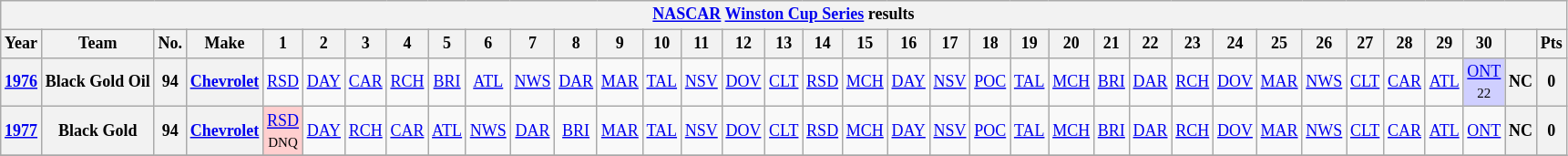<table class="wikitable" style="text-align:center; font-size:75%">
<tr>
<th colspan=45><a href='#'>NASCAR</a> <a href='#'>Winston Cup Series</a> results</th>
</tr>
<tr>
<th>Year</th>
<th>Team</th>
<th>No.</th>
<th>Make</th>
<th>1</th>
<th>2</th>
<th>3</th>
<th>4</th>
<th>5</th>
<th>6</th>
<th>7</th>
<th>8</th>
<th>9</th>
<th>10</th>
<th>11</th>
<th>12</th>
<th>13</th>
<th>14</th>
<th>15</th>
<th>16</th>
<th>17</th>
<th>18</th>
<th>19</th>
<th>20</th>
<th>21</th>
<th>22</th>
<th>23</th>
<th>24</th>
<th>25</th>
<th>26</th>
<th>27</th>
<th>28</th>
<th>29</th>
<th>30</th>
<th></th>
<th>Pts</th>
</tr>
<tr>
<th><a href='#'>1976</a></th>
<th>Black Gold Oil</th>
<th>94</th>
<th><a href='#'>Chevrolet</a></th>
<td><a href='#'>RSD</a></td>
<td><a href='#'>DAY</a></td>
<td><a href='#'>CAR</a></td>
<td><a href='#'>RCH</a></td>
<td><a href='#'>BRI</a></td>
<td><a href='#'>ATL</a></td>
<td><a href='#'>NWS</a></td>
<td><a href='#'>DAR</a></td>
<td><a href='#'>MAR</a></td>
<td><a href='#'>TAL</a></td>
<td><a href='#'>NSV</a></td>
<td><a href='#'>DOV</a></td>
<td><a href='#'>CLT</a></td>
<td><a href='#'>RSD</a></td>
<td><a href='#'>MCH</a></td>
<td><a href='#'>DAY</a></td>
<td><a href='#'>NSV</a></td>
<td><a href='#'>POC</a></td>
<td><a href='#'>TAL</a></td>
<td><a href='#'>MCH</a></td>
<td><a href='#'>BRI</a></td>
<td><a href='#'>DAR</a></td>
<td><a href='#'>RCH</a></td>
<td><a href='#'>DOV</a></td>
<td><a href='#'>MAR</a></td>
<td><a href='#'>NWS</a></td>
<td><a href='#'>CLT</a></td>
<td><a href='#'>CAR</a></td>
<td><a href='#'>ATL</a></td>
<td style="background:#CFCFFF;"><a href='#'>ONT</a><br><small>22</small></td>
<th>NC</th>
<th>0</th>
</tr>
<tr>
<th><a href='#'>1977</a></th>
<th>Black Gold</th>
<th>94</th>
<th><a href='#'>Chevrolet</a></th>
<td style="background:#FFCFCF;"><a href='#'>RSD</a><br><small>DNQ</small></td>
<td><a href='#'>DAY</a></td>
<td><a href='#'>RCH</a></td>
<td><a href='#'>CAR</a></td>
<td><a href='#'>ATL</a></td>
<td><a href='#'>NWS</a></td>
<td><a href='#'>DAR</a></td>
<td><a href='#'>BRI</a></td>
<td><a href='#'>MAR</a></td>
<td><a href='#'>TAL</a></td>
<td><a href='#'>NSV</a></td>
<td><a href='#'>DOV</a></td>
<td><a href='#'>CLT</a></td>
<td><a href='#'>RSD</a></td>
<td><a href='#'>MCH</a></td>
<td><a href='#'>DAY</a></td>
<td><a href='#'>NSV</a></td>
<td><a href='#'>POC</a></td>
<td><a href='#'>TAL</a></td>
<td><a href='#'>MCH</a></td>
<td><a href='#'>BRI</a></td>
<td><a href='#'>DAR</a></td>
<td><a href='#'>RCH</a></td>
<td><a href='#'>DOV</a></td>
<td><a href='#'>MAR</a></td>
<td><a href='#'>NWS</a></td>
<td><a href='#'>CLT</a></td>
<td><a href='#'>CAR</a></td>
<td><a href='#'>ATL</a></td>
<td><a href='#'>ONT</a></td>
<th>NC</th>
<th>0</th>
</tr>
<tr>
</tr>
</table>
